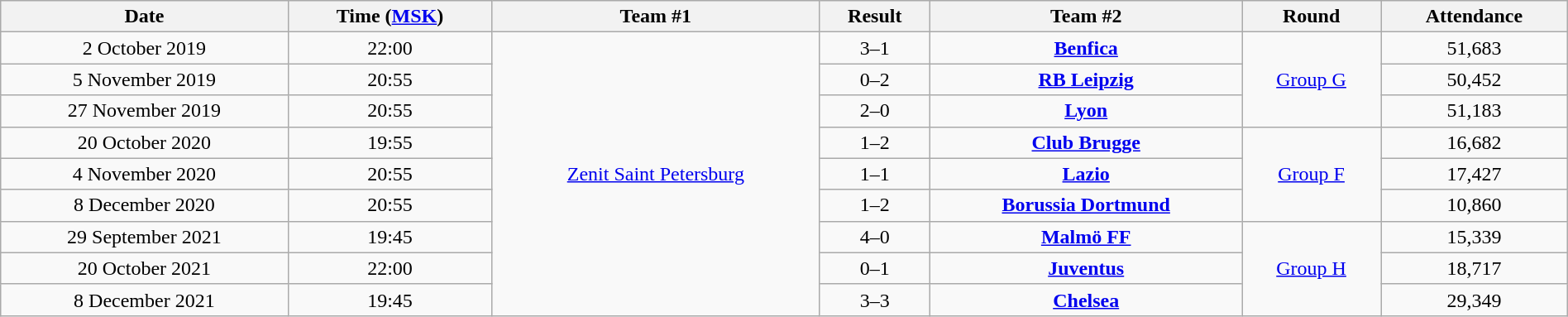<table class="wikitable" style="text-align: center;" width="100%">
<tr>
<th>Date</th>
<th>Time (<a href='#'>MSK</a>)</th>
<th>Team #1</th>
<th>Result</th>
<th>Team #2</th>
<th>Round</th>
<th>Attendance</th>
</tr>
<tr>
<td>2 October 2019</td>
<td>22:00</td>
<td rowspan="9"> <a href='#'>Zenit Saint Petersburg</a></td>
<td>3–1</td>
<td><strong> <a href='#'>Benfica</a></strong></td>
<td rowspan="3"><a href='#'>Group G</a></td>
<td>51,683</td>
</tr>
<tr>
<td>5 November 2019</td>
<td>20:55</td>
<td>0–2</td>
<td><strong> <a href='#'>RB Leipzig</a></strong></td>
<td>50,452</td>
</tr>
<tr>
<td>27 November 2019</td>
<td>20:55</td>
<td>2–0</td>
<td><strong> <a href='#'>Lyon</a></strong></td>
<td>51,183</td>
</tr>
<tr>
<td>20 October 2020</td>
<td>19:55</td>
<td>1–2</td>
<td><strong> <a href='#'>Club Brugge</a></strong></td>
<td rowspan="3"><a href='#'>Group F</a></td>
<td>16,682</td>
</tr>
<tr>
<td>4 November 2020</td>
<td>20:55</td>
<td>1–1</td>
<td><strong> <a href='#'>Lazio</a></strong></td>
<td>17,427</td>
</tr>
<tr>
<td>8 December 2020</td>
<td>20:55</td>
<td>1–2</td>
<td><strong> <a href='#'>Borussia Dortmund</a></strong></td>
<td>10,860</td>
</tr>
<tr>
<td>29 September 2021</td>
<td>19:45</td>
<td>4–0</td>
<td><strong> <a href='#'>Malmö FF</a></strong></td>
<td rowspan="3"><a href='#'>Group H</a></td>
<td>15,339</td>
</tr>
<tr>
<td>20 October 2021</td>
<td>22:00</td>
<td>0–1</td>
<td><strong> <a href='#'>Juventus</a></strong></td>
<td>18,717</td>
</tr>
<tr>
<td>8 December 2021</td>
<td>19:45</td>
<td>3–3</td>
<td><strong> <a href='#'>Chelsea</a></strong></td>
<td>29,349</td>
</tr>
</table>
